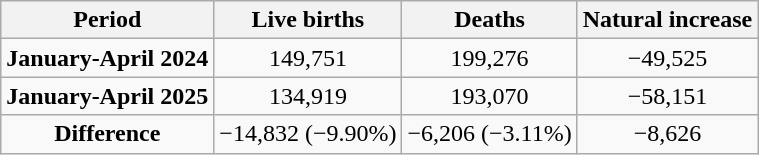<table class="wikitable" style="text-align:center;">
<tr>
<th>Period</th>
<th>Live births</th>
<th>Deaths</th>
<th>Natural increase</th>
</tr>
<tr>
<td><strong>January-April 2024</strong></td>
<td>149,751</td>
<td>199,276</td>
<td>−49,525</td>
</tr>
<tr>
<td><strong>January-April 2025</strong></td>
<td>134,919</td>
<td>193,070</td>
<td>−58,151</td>
</tr>
<tr>
<td><strong>Difference</strong></td>
<td> −14,832 (−9.90%)</td>
<td> −6,206 (−3.11%)</td>
<td valign=top> −8,626</td>
</tr>
</table>
